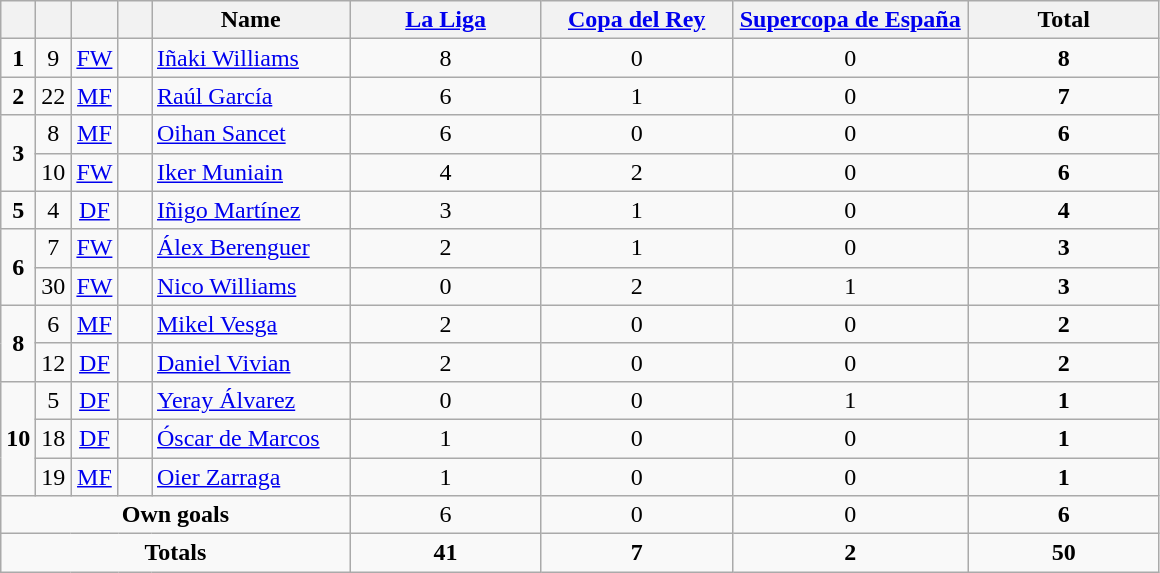<table class="wikitable" style="text-align:center;">
<tr>
<th width=15></th>
<th width=15></th>
<th width=15></th>
<th width=15></th>
<th width=125>Name</th>
<th width=120><a href='#'>La Liga</a></th>
<th width=120><a href='#'>Copa del Rey</a></th>
<th width=150><a href='#'>Supercopa de España</a></th>
<th width=120>Total</th>
</tr>
<tr>
<td rowspan="1"><strong>1</strong></td>
<td>9</td>
<td><a href='#'>FW</a></td>
<td></td>
<td align=left><a href='#'>Iñaki Williams</a></td>
<td>8</td>
<td>0</td>
<td>0</td>
<td><strong>8</strong></td>
</tr>
<tr>
<td><strong>2</strong></td>
<td>22</td>
<td><a href='#'>MF</a></td>
<td></td>
<td align=left><a href='#'>Raúl García</a></td>
<td>6</td>
<td>1</td>
<td>0</td>
<td><strong>7</strong></td>
</tr>
<tr>
<td rowspan="2"><strong>3</strong></td>
<td>8</td>
<td><a href='#'>MF</a></td>
<td></td>
<td align=left><a href='#'>Oihan Sancet</a></td>
<td>6</td>
<td>0</td>
<td>0</td>
<td><strong>6</strong></td>
</tr>
<tr>
<td>10</td>
<td><a href='#'>FW</a></td>
<td></td>
<td align=left><a href='#'>Iker Muniain</a></td>
<td>4</td>
<td>2</td>
<td>0</td>
<td><strong>6</strong></td>
</tr>
<tr>
<td rowspan="1"><strong>5</strong></td>
<td>4</td>
<td><a href='#'>DF</a></td>
<td></td>
<td align=left><a href='#'>Iñigo Martínez</a></td>
<td>3</td>
<td>1</td>
<td>0</td>
<td><strong>4</strong></td>
</tr>
<tr>
<td rowspan="2"><strong>6</strong></td>
<td>7</td>
<td><a href='#'>FW</a></td>
<td></td>
<td align=left><a href='#'>Álex Berenguer</a></td>
<td>2</td>
<td>1</td>
<td>0</td>
<td><strong>3</strong></td>
</tr>
<tr>
<td>30</td>
<td><a href='#'>FW</a></td>
<td></td>
<td align=left><a href='#'>Nico Williams</a></td>
<td>0</td>
<td>2</td>
<td>1</td>
<td><strong>3</strong></td>
</tr>
<tr>
<td rowspan="2"><strong>8</strong></td>
<td>6</td>
<td><a href='#'>MF</a></td>
<td></td>
<td align=left><a href='#'>Mikel Vesga</a></td>
<td>2</td>
<td>0</td>
<td>0</td>
<td><strong>2</strong></td>
</tr>
<tr>
<td>12</td>
<td><a href='#'>DF</a></td>
<td></td>
<td align=left><a href='#'>Daniel Vivian</a></td>
<td>2</td>
<td>0</td>
<td>0</td>
<td><strong>2</strong></td>
</tr>
<tr>
<td rowspan="3"><strong>10</strong></td>
<td>5</td>
<td><a href='#'>DF</a></td>
<td></td>
<td align=left><a href='#'>Yeray Álvarez</a></td>
<td>0</td>
<td>0</td>
<td>1</td>
<td><strong>1</strong></td>
</tr>
<tr>
<td>18</td>
<td><a href='#'>DF</a></td>
<td></td>
<td align=left><a href='#'>Óscar de Marcos</a></td>
<td>1</td>
<td>0</td>
<td>0</td>
<td><strong>1</strong></td>
</tr>
<tr>
<td>19</td>
<td><a href='#'>MF</a></td>
<td></td>
<td align=left><a href='#'>Oier Zarraga</a></td>
<td>1</td>
<td>0</td>
<td>0</td>
<td><strong>1</strong></td>
</tr>
<tr>
<td colspan=5><strong>Own goals</strong></td>
<td>6</td>
<td>0</td>
<td>0</td>
<td><strong>6</strong></td>
</tr>
<tr>
<td colspan=5><strong>Totals</strong></td>
<td><strong>41</strong></td>
<td><strong>7</strong></td>
<td><strong>2</strong></td>
<td><strong>50</strong></td>
</tr>
</table>
